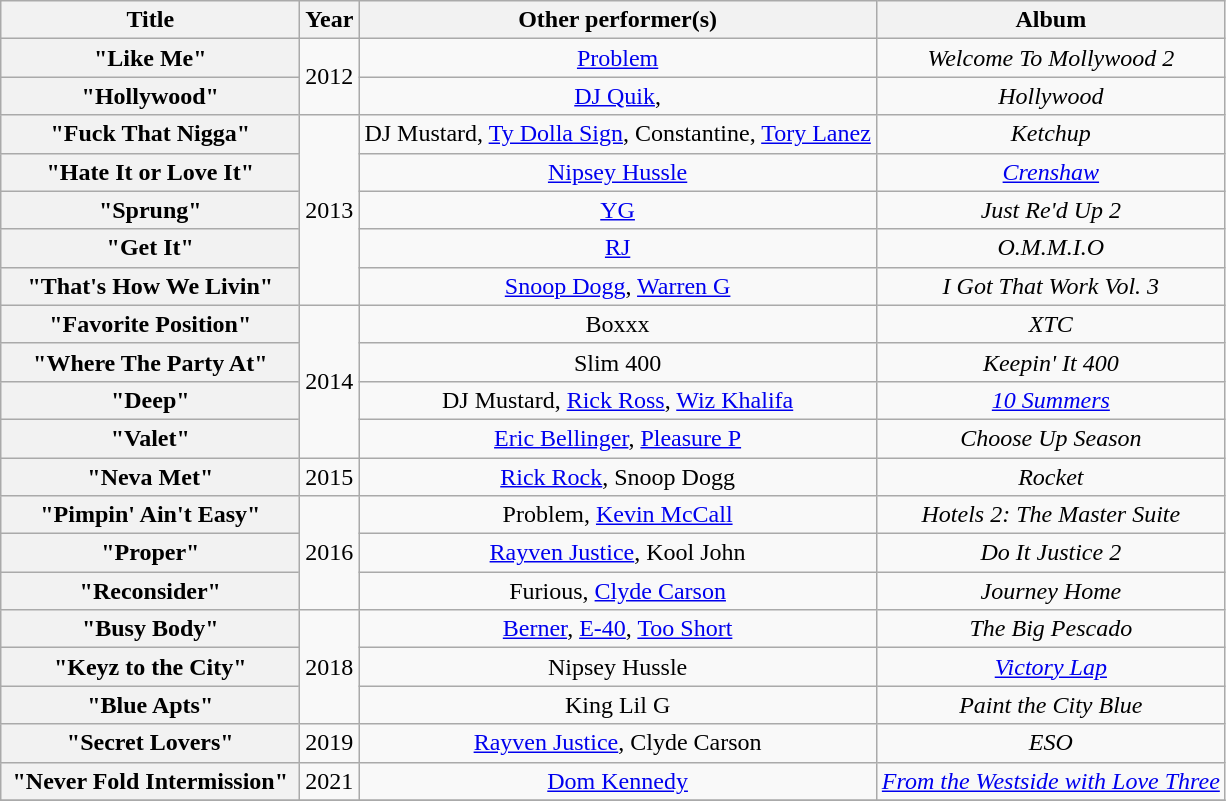<table class="wikitable plainrowheaders" style="text-align:center;">
<tr>
<th scope="col" style="width:12em;">Title</th>
<th scope="col">Year</th>
<th scope="col">Other performer(s)</th>
<th scope="col">Album</th>
</tr>
<tr>
<th scope="row">"Like Me"</th>
<td rowspan="2">2012</td>
<td><a href='#'>Problem</a></td>
<td><em>Welcome To Mollywood 2</em></td>
</tr>
<tr>
<th scope="row">"Hollywood"</th>
<td><a href='#'>DJ Quik</a>,</td>
<td><em>Hollywood</em></td>
</tr>
<tr>
<th scope="row">"Fuck That Nigga"</th>
<td rowspan="5">2013</td>
<td>DJ Mustard, <a href='#'>Ty Dolla Sign</a>, Constantine, <a href='#'>Tory Lanez</a></td>
<td><em>Ketchup</em></td>
</tr>
<tr>
<th scope="row">"Hate It or Love It"</th>
<td><a href='#'>Nipsey Hussle</a></td>
<td><em><a href='#'>Crenshaw</a></em></td>
</tr>
<tr>
<th scope="row">"Sprung"</th>
<td><a href='#'>YG</a></td>
<td><em>Just Re'd Up 2</em></td>
</tr>
<tr>
<th scope="row">"Get It"</th>
<td><a href='#'>RJ</a></td>
<td><em>O.M.M.I.O</em></td>
</tr>
<tr>
<th scope="row">"That's How We Livin"</th>
<td><a href='#'>Snoop Dogg</a>, <a href='#'>Warren G</a></td>
<td><em>I Got That Work Vol. 3</em></td>
</tr>
<tr>
<th scope="row">"Favorite Position"</th>
<td rowspan="4">2014</td>
<td>Boxxx</td>
<td><em>XTC</em></td>
</tr>
<tr>
<th scope="row">"Where The Party At"</th>
<td>Slim 400</td>
<td><em>Keepin' It 400</em></td>
</tr>
<tr>
<th scope="row">"Deep"</th>
<td>DJ Mustard, <a href='#'>Rick Ross</a>, <a href='#'>Wiz Khalifa</a></td>
<td><em><a href='#'>10 Summers</a></em></td>
</tr>
<tr>
<th scope="row">"Valet"</th>
<td><a href='#'>Eric Bellinger</a>, <a href='#'>Pleasure P</a></td>
<td><em>Choose Up Season</em></td>
</tr>
<tr>
<th scope="row">"Neva Met"</th>
<td>2015</td>
<td><a href='#'>Rick Rock</a>, Snoop Dogg</td>
<td><em>Rocket</em></td>
</tr>
<tr>
<th scope="row">"Pimpin' Ain't Easy"</th>
<td rowspan="3">2016</td>
<td>Problem, <a href='#'>Kevin McCall</a></td>
<td><em>Hotels 2: The Master Suite</em></td>
</tr>
<tr>
<th scope="row">"Proper"</th>
<td><a href='#'>Rayven Justice</a>, Kool John</td>
<td><em>Do It Justice 2</em></td>
</tr>
<tr>
<th scope="row">"Reconsider"</th>
<td>Furious, <a href='#'>Clyde Carson</a></td>
<td><em>Journey Home</em></td>
</tr>
<tr>
<th scope="row">"Busy Body"</th>
<td rowspan="3">2018</td>
<td><a href='#'>Berner</a>, <a href='#'>E-40</a>, <a href='#'>Too Short</a></td>
<td><em>The Big Pescado</em></td>
</tr>
<tr>
<th scope="row">"Keyz to the City"</th>
<td>Nipsey Hussle</td>
<td><em><a href='#'>Victory Lap</a></em></td>
</tr>
<tr>
<th scope="row">"Blue Apts"</th>
<td>King Lil G</td>
<td><em>Paint the City Blue</em></td>
</tr>
<tr>
<th scope="row">"Secret Lovers"</th>
<td rowspan="1">2019</td>
<td><a href='#'>Rayven Justice</a>, Clyde Carson</td>
<td><em>ESO</em></td>
</tr>
<tr>
<th scope="row">"Never Fold Intermission"</th>
<td rowspan="1">2021</td>
<td><a href='#'>Dom Kennedy</a></td>
<td><em><a href='#'>From the Westside with Love Three</a></em></td>
</tr>
<tr>
</tr>
</table>
